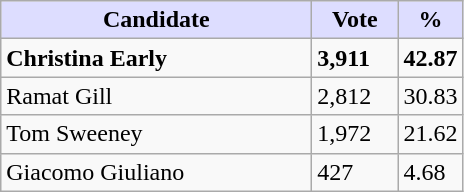<table class="wikitable">
<tr>
<th style="background:#ddf; width:200px;">Candidate</th>
<th style="background:#ddf; width:50px;">Vote</th>
<th style="background:#ddf; width:30px;">%</th>
</tr>
<tr>
<td><strong>Christina Early</strong></td>
<td><strong>3,911</strong></td>
<td><strong>42.87</strong></td>
</tr>
<tr>
<td>Ramat Gill</td>
<td>2,812</td>
<td>30.83</td>
</tr>
<tr>
<td>Tom Sweeney</td>
<td>1,972</td>
<td>21.62</td>
</tr>
<tr>
<td>Giacomo Giuliano</td>
<td>427</td>
<td>4.68</td>
</tr>
</table>
